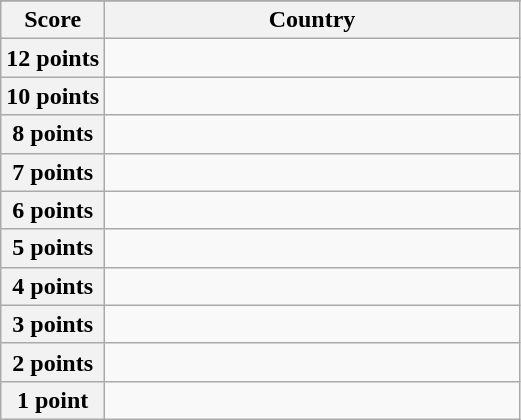<table class="wikitable">
<tr>
</tr>
<tr>
<th scope="col" width="20%">Score</th>
<th scope="col">Country</th>
</tr>
<tr>
<th scope="row">12 points</th>
<td></td>
</tr>
<tr>
<th scope="row">10 points</th>
<td></td>
</tr>
<tr>
<th scope="row">8 points</th>
<td></td>
</tr>
<tr>
<th scope="row">7 points</th>
<td></td>
</tr>
<tr>
<th scope="row">6 points</th>
<td></td>
</tr>
<tr>
<th scope="row">5 points</th>
<td></td>
</tr>
<tr>
<th scope="row">4 points</th>
<td></td>
</tr>
<tr>
<th scope="row">3 points</th>
<td></td>
</tr>
<tr>
<th scope="row">2 points</th>
<td></td>
</tr>
<tr>
<th scope="row">1 point</th>
<td></td>
</tr>
</table>
